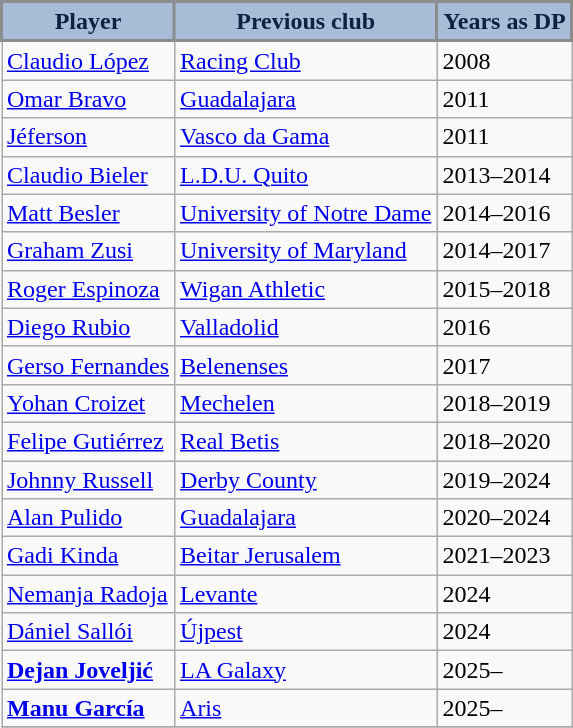<table class="wikitable" style="text-align:center">
<tr>
<th style="background:#A7BCD6; color:#0C2340; border:2px solid #898D8D;">Player</th>
<th style="background:#A7BCD6; color:#0C2340; border:2px solid #898D8D;">Previous club</th>
<th style="background:#A7BCD6; color:#0C2340; border:2px solid #898D8D;">Years as DP</th>
</tr>
<tr>
<td align=left> <a href='#'>Claudio López</a></td>
<td align=left> <a href='#'>Racing Club</a></td>
<td align=left>2008</td>
</tr>
<tr>
<td align=left> <a href='#'>Omar Bravo</a></td>
<td align=left> <a href='#'>Guadalajara</a></td>
<td align=left>2011</td>
</tr>
<tr>
<td align=left> <a href='#'>Jéferson</a></td>
<td align=left> <a href='#'>Vasco da Gama</a></td>
<td align=left>2011</td>
</tr>
<tr>
<td align=left> <a href='#'>Claudio Bieler</a></td>
<td align=left> <a href='#'>L.D.U. Quito</a></td>
<td align=left>2013–2014</td>
</tr>
<tr>
<td align=left> <a href='#'>Matt Besler</a></td>
<td align=left> <a href='#'>University of Notre Dame</a></td>
<td align=left>2014–2016</td>
</tr>
<tr>
<td align=left> <a href='#'>Graham Zusi</a></td>
<td align=left> <a href='#'>University of Maryland</a></td>
<td align=left>2014–2017</td>
</tr>
<tr>
<td align=left> <a href='#'>Roger Espinoza</a></td>
<td align=left> <a href='#'>Wigan Athletic</a></td>
<td align=left>2015–2018</td>
</tr>
<tr>
<td align=left> <a href='#'>Diego Rubio</a></td>
<td align=left> <a href='#'>Valladolid</a></td>
<td align=left>2016</td>
</tr>
<tr>
<td align=left> <a href='#'>Gerso Fernandes</a></td>
<td align=left> <a href='#'>Belenenses</a></td>
<td align=left>2017</td>
</tr>
<tr>
<td align=left> <a href='#'>Yohan Croizet</a></td>
<td align=left> <a href='#'>Mechelen</a></td>
<td align=left>2018–2019</td>
</tr>
<tr>
<td align=left> <a href='#'>Felipe Gutiérrez</a></td>
<td align=left> <a href='#'>Real Betis</a></td>
<td align=left>2018–2020</td>
</tr>
<tr>
<td align=left> <a href='#'>Johnny Russell</a></td>
<td align=left> <a href='#'>Derby County</a></td>
<td align=left>2019–2024</td>
</tr>
<tr>
<td align=left> <a href='#'>Alan Pulido</a></td>
<td align=left> <a href='#'>Guadalajara</a></td>
<td align=left>2020–2024</td>
</tr>
<tr>
<td align=left> <a href='#'>Gadi Kinda</a></td>
<td align=left> <a href='#'>Beitar Jerusalem</a></td>
<td align=left>2021–2023</td>
</tr>
<tr>
<td align=left> <a href='#'>Nemanja Radoja</a></td>
<td align=left> <a href='#'>Levante</a></td>
<td align=left>2024</td>
</tr>
<tr>
<td align=left> <a href='#'>Dániel Sallói</a></td>
<td align=left> <a href='#'>Újpest</a></td>
<td align=left>2024</td>
</tr>
<tr>
<td align=left> <strong><a href='#'>Dejan Joveljić</a></strong></td>
<td align=left> <a href='#'>LA Galaxy</a></td>
<td align=left>2025–</td>
</tr>
<tr>
<td align=left> <strong><a href='#'>Manu García</a></strong></td>
<td align=left> <a href='#'>Aris</a></td>
<td align=left>2025–</td>
</tr>
<tr>
</tr>
</table>
